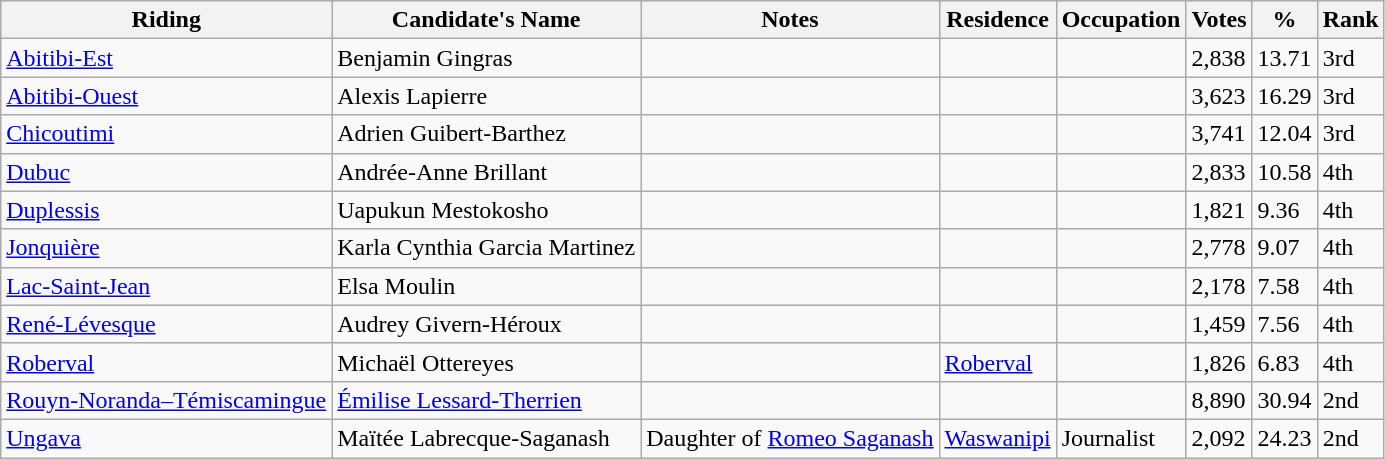<table class="wikitable sortable">
<tr>
<th>Riding<br></th>
<th>Candidate's Name</th>
<th>Notes</th>
<th>Residence</th>
<th>Occupation</th>
<th>Votes</th>
<th>%</th>
<th>Rank</th>
</tr>
<tr>
<td><a href='#'>Abitibi-Est</a></td>
<td>Benjamin Gingras</td>
<td></td>
<td></td>
<td></td>
<td>2,838</td>
<td>13.71</td>
<td>3rd</td>
</tr>
<tr>
<td><a href='#'>Abitibi-Ouest</a></td>
<td>Alexis Lapierre</td>
<td></td>
<td></td>
<td></td>
<td>3,623</td>
<td>16.29</td>
<td>3rd</td>
</tr>
<tr>
<td><a href='#'>Chicoutimi</a></td>
<td>Adrien Guibert-Barthez</td>
<td></td>
<td></td>
<td></td>
<td>3,741</td>
<td>12.04</td>
<td>3rd</td>
</tr>
<tr>
<td><a href='#'>Dubuc</a></td>
<td>Andrée-Anne Brillant</td>
<td></td>
<td></td>
<td></td>
<td>2,833</td>
<td>10.58</td>
<td>4th</td>
</tr>
<tr>
<td><a href='#'>Duplessis</a></td>
<td>Uapukun Mestokosho</td>
<td></td>
<td></td>
<td></td>
<td>1,821</td>
<td>9.36</td>
<td>4th</td>
</tr>
<tr>
<td><a href='#'>Jonquière</a></td>
<td>Karla Cynthia Garcia Martinez</td>
<td></td>
<td></td>
<td></td>
<td>2,778</td>
<td>9.07</td>
<td>4th</td>
</tr>
<tr>
<td><a href='#'>Lac-Saint-Jean</a></td>
<td>Elsa Moulin</td>
<td></td>
<td></td>
<td></td>
<td>2,178</td>
<td>7.58</td>
<td>4th</td>
</tr>
<tr>
<td><a href='#'>René-Lévesque</a></td>
<td>Audrey Givern-Héroux</td>
<td></td>
<td></td>
<td></td>
<td>1,459</td>
<td>7.56</td>
<td>4th</td>
</tr>
<tr>
<td><a href='#'>Roberval</a></td>
<td>Michaël Ottereyes</td>
<td></td>
<td><a href='#'>Roberval</a></td>
<td></td>
<td>1,826</td>
<td>6.83</td>
<td>4th</td>
</tr>
<tr>
<td><a href='#'>Rouyn-Noranda–Témiscamingue</a></td>
<td><a href='#'>Émilise Lessard-Therrien</a></td>
<td></td>
<td></td>
<td></td>
<td>8,890</td>
<td>30.94</td>
<td>2nd</td>
</tr>
<tr>
<td><a href='#'>Ungava</a></td>
<td>Maïtée Labrecque-Saganash</td>
<td>Daughter of <a href='#'>Romeo Saganash</a></td>
<td><a href='#'>Waswanipi</a></td>
<td>Journalist</td>
<td>2,092</td>
<td>24.23</td>
<td>2nd</td>
</tr>
</table>
